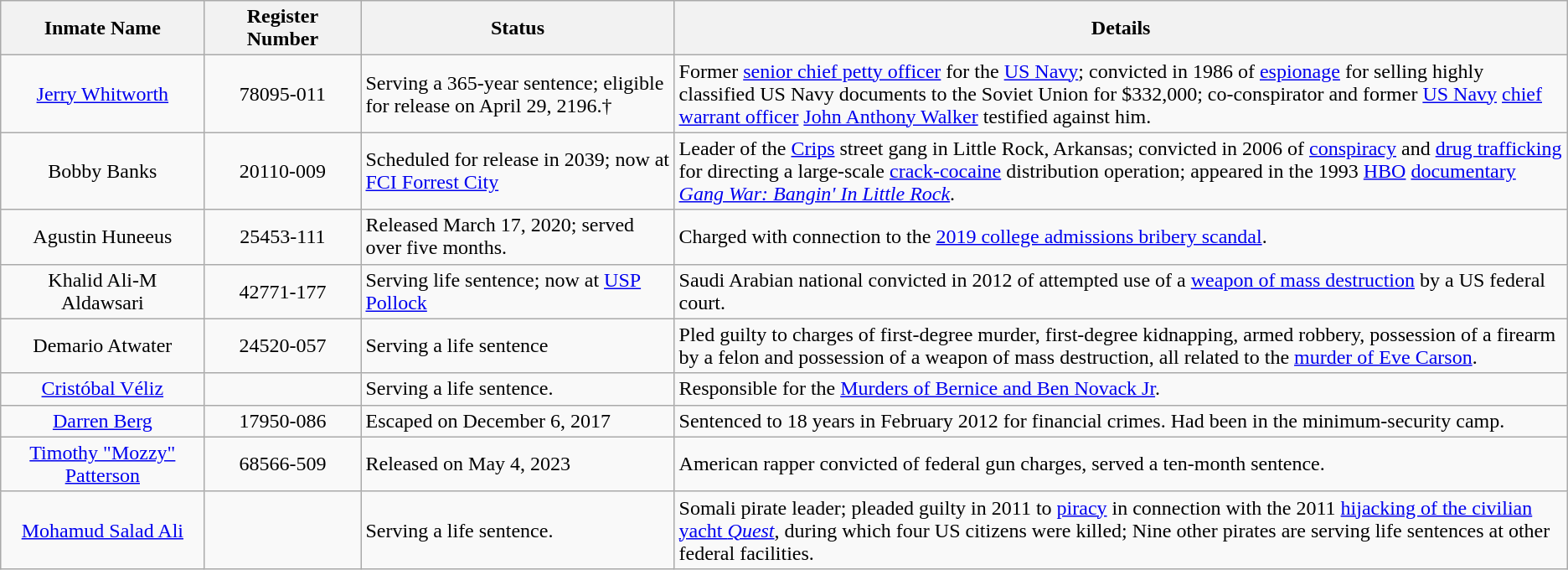<table class="wikitable sortable">
<tr>
<th width=13%>Inmate Name</th>
<th width=10%>Register Number</th>
<th width=20%>Status</th>
<th width=57%>Details</th>
</tr>
<tr>
<td style="text-align:center;"><a href='#'>Jerry Whitworth</a></td>
<td style="text-align:center;">78095-011</td>
<td>Serving a 365-year sentence; eligible for release on April 29, 2196.†</td>
<td>Former <a href='#'>senior chief petty officer</a> for the <a href='#'>US Navy</a>; convicted in 1986 of <a href='#'>espionage</a> for selling highly classified US Navy documents to the Soviet Union for $332,000; co-conspirator and former <a href='#'>US Navy</a> <a href='#'>chief warrant officer</a> <a href='#'>John Anthony Walker</a> testified against him.</td>
</tr>
<tr>
<td style="text-align:center;">Bobby Banks</td>
<td style="text-align:center;">20110-009</td>
<td>Scheduled for release in 2039; now at <a href='#'>FCI Forrest City</a></td>
<td>Leader of the <a href='#'>Crips</a> street gang in Little Rock, Arkansas; convicted in 2006 of <a href='#'>conspiracy</a> and <a href='#'>drug trafficking</a> for directing a large-scale <a href='#'>crack-cocaine</a> distribution operation; appeared in the 1993 <a href='#'>HBO</a> <a href='#'>documentary</a> <em><a href='#'>Gang War: Bangin' In Little Rock</a></em>.</td>
</tr>
<tr>
<td style="text-align:center;">Agustin Huneeus</td>
<td style="text-align:center;">25453-111</td>
<td>Released March 17, 2020; served over five months.</td>
<td>Charged with connection to the <a href='#'>2019 college admissions bribery scandal</a>.</td>
</tr>
<tr>
<td style="text-align:center;">Khalid Ali-M Aldawsari</td>
<td style="text-align:center;">42771-177</td>
<td>Serving life sentence; now at <a href='#'>USP Pollock</a></td>
<td>Saudi Arabian national convicted in 2012 of attempted use of a <a href='#'>weapon of mass destruction</a> by a US federal court.</td>
</tr>
<tr>
<td style="text-align:center;">Demario Atwater</td>
<td style="text-align:center;">24520-057</td>
<td>Serving a life sentence</td>
<td>Pled guilty to charges of first-degree murder, first-degree kidnapping, armed robbery, possession of a firearm by a felon and possession of a weapon of mass destruction, all related to the <a href='#'>murder of Eve Carson</a>.</td>
</tr>
<tr>
<td style="text-align:center;"><a href='#'>Cristóbal Véliz</a></td>
<td style="text-align:center;"></td>
<td>Serving a life sentence.</td>
<td>Responsible for the <a href='#'>Murders of Bernice and Ben Novack Jr</a>.</td>
</tr>
<tr>
<td style="text-align:center;"><a href='#'>Darren Berg</a></td>
<td style="text-align:center;">17950-086</td>
<td>Escaped on December 6, 2017</td>
<td>Sentenced to 18 years in February 2012 for financial crimes. Had been in the minimum-security camp.</td>
</tr>
<tr>
<td style="text-align:center;"><a href='#'>Timothy "Mozzy" Patterson</a></td>
<td style="text-align:center;">68566-509</td>
<td>Released on May 4, 2023 </td>
<td>American rapper convicted of federal gun charges, served a ten-month sentence.</td>
</tr>
<tr>
<td style="text-align:center;"><a href='#'>Mohamud Salad Ali</a></td>
<td style="text-align:center;"></td>
<td>Serving a life sentence.</td>
<td>Somali pirate leader; pleaded guilty in 2011 to <a href='#'>piracy</a> in connection with the 2011 <a href='#'>hijacking of the civilian yacht <em>Quest</em></a>, during which four US citizens were killed; Nine other pirates are serving life sentences at other federal facilities.</td>
</tr>
</table>
